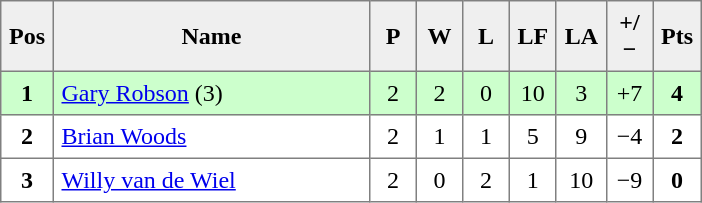<table style=border-collapse:collapse border=1 cellspacing=0 cellpadding=5>
<tr align=center bgcolor=#efefef>
<th width=20>Pos</th>
<th width=200>Name</th>
<th width=20>P</th>
<th width=20>W</th>
<th width=20>L</th>
<th width=20>LF</th>
<th width=20>LA</th>
<th width=20>+/−</th>
<th width=20>Pts</th>
</tr>
<tr align=center style="background: #ccffcc;">
<td><strong>1</strong></td>
<td align="left"> <a href='#'>Gary Robson</a> (3)</td>
<td>2</td>
<td>2</td>
<td>0</td>
<td>10</td>
<td>3</td>
<td>+7</td>
<td><strong>4</strong></td>
</tr>
<tr align=center>
<td><strong>2</strong></td>
<td align="left"> <a href='#'>Brian Woods</a></td>
<td>2</td>
<td>1</td>
<td>1</td>
<td>5</td>
<td>9</td>
<td>−4</td>
<td><strong>2</strong></td>
</tr>
<tr align=center>
<td><strong>3</strong></td>
<td align="left"> <a href='#'>Willy van de Wiel</a></td>
<td>2</td>
<td>0</td>
<td>2</td>
<td>1</td>
<td>10</td>
<td>−9</td>
<td><strong>0</strong></td>
</tr>
</table>
